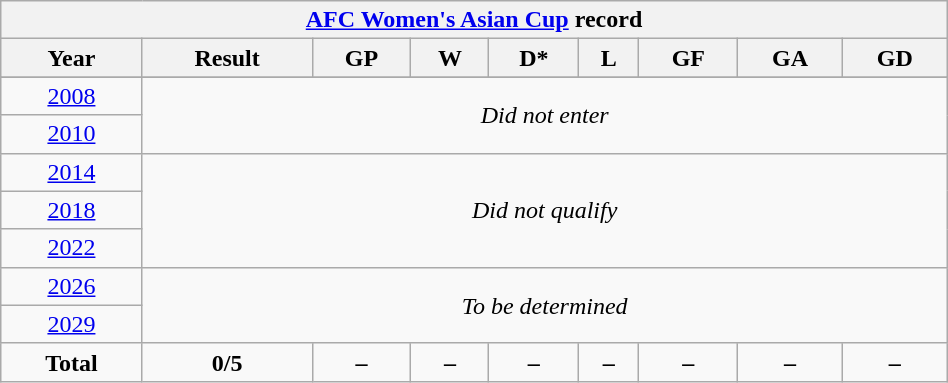<table class="wikitable" style="text-align: center; width:50%;">
<tr>
<th colspan=10><a href='#'>AFC Women's Asian Cup</a> record</th>
</tr>
<tr>
<th>Year</th>
<th>Result</th>
<th>GP</th>
<th>W</th>
<th>D*</th>
<th>L</th>
<th>GF</th>
<th>GA</th>
<th>GD</th>
</tr>
<tr>
</tr>
<tr>
<td> <a href='#'>2008</a></td>
<td colspan=8 rowspan=2><em>Did not enter</em></td>
</tr>
<tr>
<td> <a href='#'>2010</a></td>
</tr>
<tr>
<td> <a href='#'>2014</a></td>
<td colspan=8 rowspan=3><em>Did not qualify</em></td>
</tr>
<tr>
<td> <a href='#'>2018</a></td>
</tr>
<tr>
<td> <a href='#'>2022</a></td>
</tr>
<tr>
<td> <a href='#'>2026</a></td>
<td colspan=9 rowspan=2><em>To be determined </em></td>
</tr>
<tr>
<td> <a href='#'>2029</a></td>
</tr>
<tr>
<td><strong>Total</strong></td>
<td><strong>0/5</strong></td>
<td><strong>–</strong></td>
<td><strong>–</strong></td>
<td><strong>–</strong></td>
<td><strong>–</strong></td>
<td><strong>–</strong></td>
<td><strong>–</strong></td>
<td><strong>–</strong></td>
</tr>
</table>
